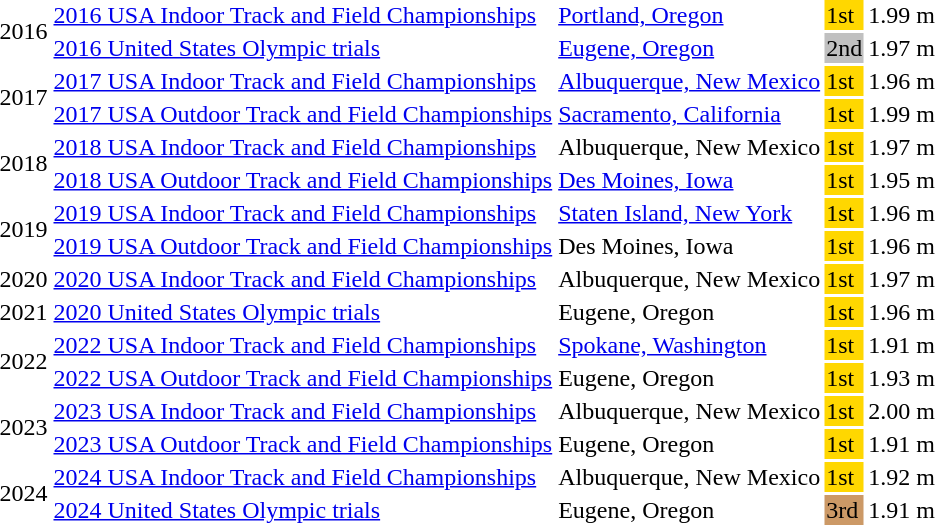<table>
<tr>
<td rowspan=2>2016</td>
<td><a href='#'>2016 USA Indoor Track and Field Championships</a></td>
<td><a href='#'>Portland, Oregon</a></td>
<td bgcolor=gold>1st</td>
<td>1.99 m</td>
</tr>
<tr>
<td><a href='#'>2016 United States Olympic trials</a></td>
<td><a href='#'>Eugene, Oregon</a></td>
<td bgcolor=silver>2nd</td>
<td>1.97 m</td>
</tr>
<tr>
<td rowspan=2>2017</td>
<td><a href='#'>2017 USA Indoor Track and Field Championships</a></td>
<td><a href='#'>Albuquerque, New Mexico</a></td>
<td bgcolor=gold>1st</td>
<td>1.96 m</td>
</tr>
<tr>
<td><a href='#'>2017 USA Outdoor Track and Field Championships</a></td>
<td><a href='#'>Sacramento, California</a></td>
<td bgcolor=gold>1st</td>
<td>1.99 m</td>
</tr>
<tr>
<td rowspan=2>2018</td>
<td><a href='#'>2018 USA Indoor Track and Field Championships</a></td>
<td>Albuquerque, New Mexico</td>
<td bgcolor=gold>1st</td>
<td>1.97 m</td>
</tr>
<tr>
<td><a href='#'>2018 USA Outdoor Track and Field Championships</a></td>
<td><a href='#'>Des Moines, Iowa</a></td>
<td bgcolor=gold>1st</td>
<td>1.95 m</td>
</tr>
<tr>
<td rowspan=2>2019</td>
<td><a href='#'>2019 USA Indoor Track and Field Championships</a></td>
<td><a href='#'>Staten Island, New York</a></td>
<td bgcolor=gold>1st</td>
<td>1.96 m</td>
</tr>
<tr>
<td><a href='#'>2019 USA Outdoor Track and Field Championships</a></td>
<td>Des Moines, Iowa</td>
<td bgcolor=gold>1st</td>
<td>1.96 m</td>
</tr>
<tr>
<td>2020</td>
<td><a href='#'>2020 USA Indoor Track and Field Championships</a></td>
<td>Albuquerque, New Mexico</td>
<td bgcolor=gold>1st</td>
<td>1.97 m</td>
</tr>
<tr>
<td>2021</td>
<td><a href='#'>2020 United States Olympic trials</a></td>
<td>Eugene, Oregon</td>
<td bgcolor=gold>1st</td>
<td>1.96 m</td>
</tr>
<tr>
<td rowspan=2>2022</td>
<td><a href='#'>2022 USA Indoor Track and Field Championships</a></td>
<td><a href='#'>Spokane, Washington</a></td>
<td bgcolor=gold>1st</td>
<td>1.91 m</td>
</tr>
<tr>
<td><a href='#'>2022 USA Outdoor Track and Field Championships</a></td>
<td>Eugene, Oregon</td>
<td bgcolor=gold>1st</td>
<td>1.93 m</td>
</tr>
<tr>
<td rowspan=2>2023</td>
<td><a href='#'>2023 USA Indoor Track and Field Championships</a></td>
<td>Albuquerque, New Mexico</td>
<td bgcolor=gold>1st</td>
<td>2.00 m</td>
</tr>
<tr>
<td><a href='#'>2023 USA Outdoor Track and Field Championships</a></td>
<td>Eugene, Oregon</td>
<td bgcolor=gold>1st</td>
<td>1.91 m</td>
</tr>
<tr>
<td rowspan=2>2024</td>
<td><a href='#'>2024 USA Indoor Track and Field Championships</a></td>
<td>Albuquerque, New Mexico</td>
<td bgcolor=gold>1st</td>
<td>1.92 m</td>
</tr>
<tr>
<td><a href='#'>2024 United States Olympic trials</a></td>
<td>Eugene, Oregon</td>
<td bgcolor=cc9966>3rd</td>
<td>1.91 m</td>
</tr>
<tr>
</tr>
</table>
